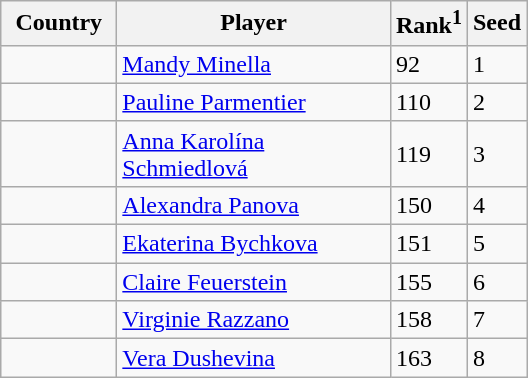<table class="sortable wikitable">
<tr>
<th width="70">Country</th>
<th width="175">Player</th>
<th>Rank<sup>1</sup></th>
<th>Seed</th>
</tr>
<tr>
<td></td>
<td><a href='#'>Mandy Minella</a></td>
<td>92</td>
<td>1</td>
</tr>
<tr>
<td></td>
<td><a href='#'>Pauline Parmentier</a></td>
<td>110</td>
<td>2</td>
</tr>
<tr>
<td></td>
<td><a href='#'>Anna Karolína Schmiedlová</a></td>
<td>119</td>
<td>3</td>
</tr>
<tr>
<td></td>
<td><a href='#'>Alexandra Panova</a></td>
<td>150</td>
<td>4</td>
</tr>
<tr>
<td></td>
<td><a href='#'>Ekaterina Bychkova</a></td>
<td>151</td>
<td>5</td>
</tr>
<tr>
<td></td>
<td><a href='#'>Claire Feuerstein</a></td>
<td>155</td>
<td>6</td>
</tr>
<tr>
<td></td>
<td><a href='#'>Virginie Razzano</a></td>
<td>158</td>
<td>7</td>
</tr>
<tr>
<td></td>
<td><a href='#'>Vera Dushevina</a></td>
<td>163</td>
<td>8</td>
</tr>
</table>
